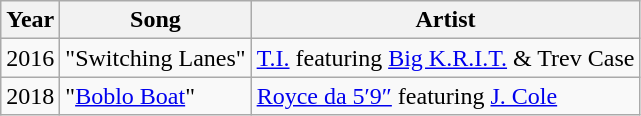<table class="wikitable sortable">
<tr>
<th>Year</th>
<th>Song</th>
<th>Artist</th>
</tr>
<tr>
<td>2016</td>
<td>"Switching Lanes"</td>
<td><a href='#'>T.I.</a> featuring <a href='#'>Big K.R.I.T.</a> & Trev Case</td>
</tr>
<tr>
<td>2018</td>
<td>"<a href='#'>Boblo Boat</a>"</td>
<td><a href='#'>Royce da 5′9″</a> featuring <a href='#'>J. Cole</a></td>
</tr>
</table>
